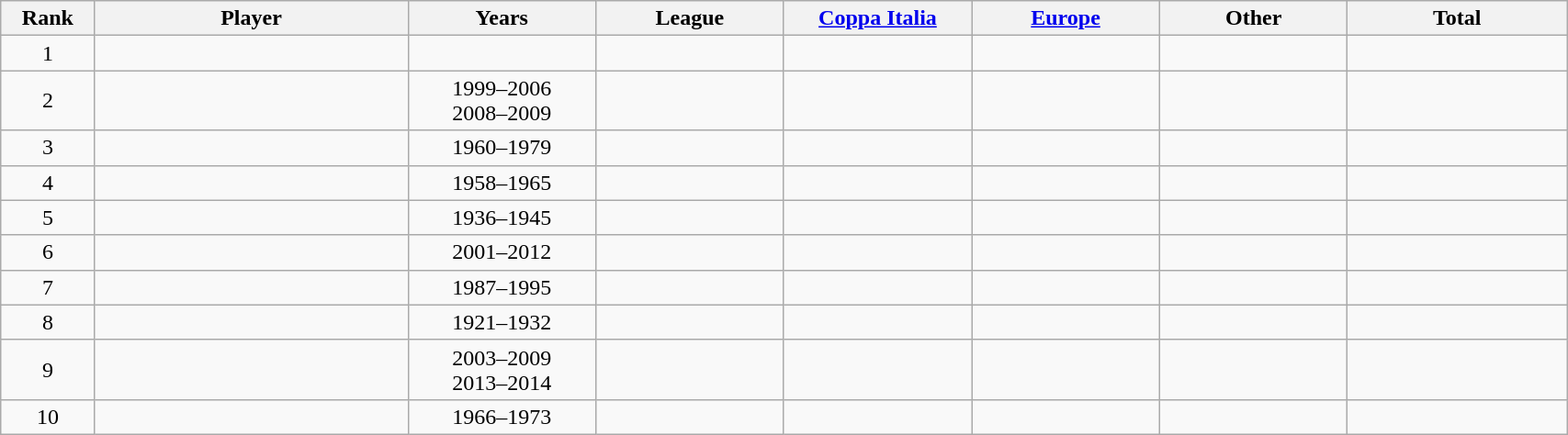<table class="wikitable sortable" style="text-align:center" width=90%>
<tr>
<th width=6%>Rank</th>
<th width=20%>Player</th>
<th width=12%>Years</th>
<th width=12%>League</th>
<th width=12%><a href='#'>Coppa Italia</a></th>
<th width=12%><a href='#'>Europe</a></th>
<th width=12%>Other</th>
<th width=14%>Total</th>
</tr>
<tr>
<td>1</td>
<td style="text-align:left"> </td>
<td></td>
<td></td>
<td></td>
<td></td>
<td></td>
<td></td>
</tr>
<tr>
<td>2</td>
<td style="text-align:left"> </td>
<td>1999–2006<br>2008–2009</td>
<td></td>
<td></td>
<td></td>
<td></td>
<td></td>
</tr>
<tr>
<td>3</td>
<td style="text-align:left"> </td>
<td>1960–1979</td>
<td></td>
<td></td>
<td></td>
<td></td>
<td></td>
</tr>
<tr>
<td>4</td>
<td style="text-align:left">  </td>
<td>1958–1965</td>
<td></td>
<td></td>
<td></td>
<td></td>
<td></td>
</tr>
<tr>
<td>5</td>
<td style="text-align:left"> </td>
<td>1936–1945</td>
<td></td>
<td></td>
<td></td>
<td></td>
<td></td>
</tr>
<tr>
<td>6</td>
<td style="text-align:left"> </td>
<td>2001–2012</td>
<td></td>
<td></td>
<td></td>
<td></td>
<td></td>
</tr>
<tr>
<td>7</td>
<td style="text-align:left"> </td>
<td>1987–1995</td>
<td></td>
<td></td>
<td></td>
<td></td>
<td></td>
</tr>
<tr>
<td>8</td>
<td style="text-align:left"> </td>
<td>1921–1932</td>
<td></td>
<td></td>
<td></td>
<td></td>
<td></td>
</tr>
<tr>
<td>9</td>
<td style="text-align:left"> </td>
<td>2003–2009<br>2013–2014</td>
<td></td>
<td></td>
<td></td>
<td></td>
<td></td>
</tr>
<tr>
<td>10</td>
<td style="text-align:left"> </td>
<td>1966–1973</td>
<td></td>
<td></td>
<td></td>
<td></td>
<td></td>
</tr>
</table>
